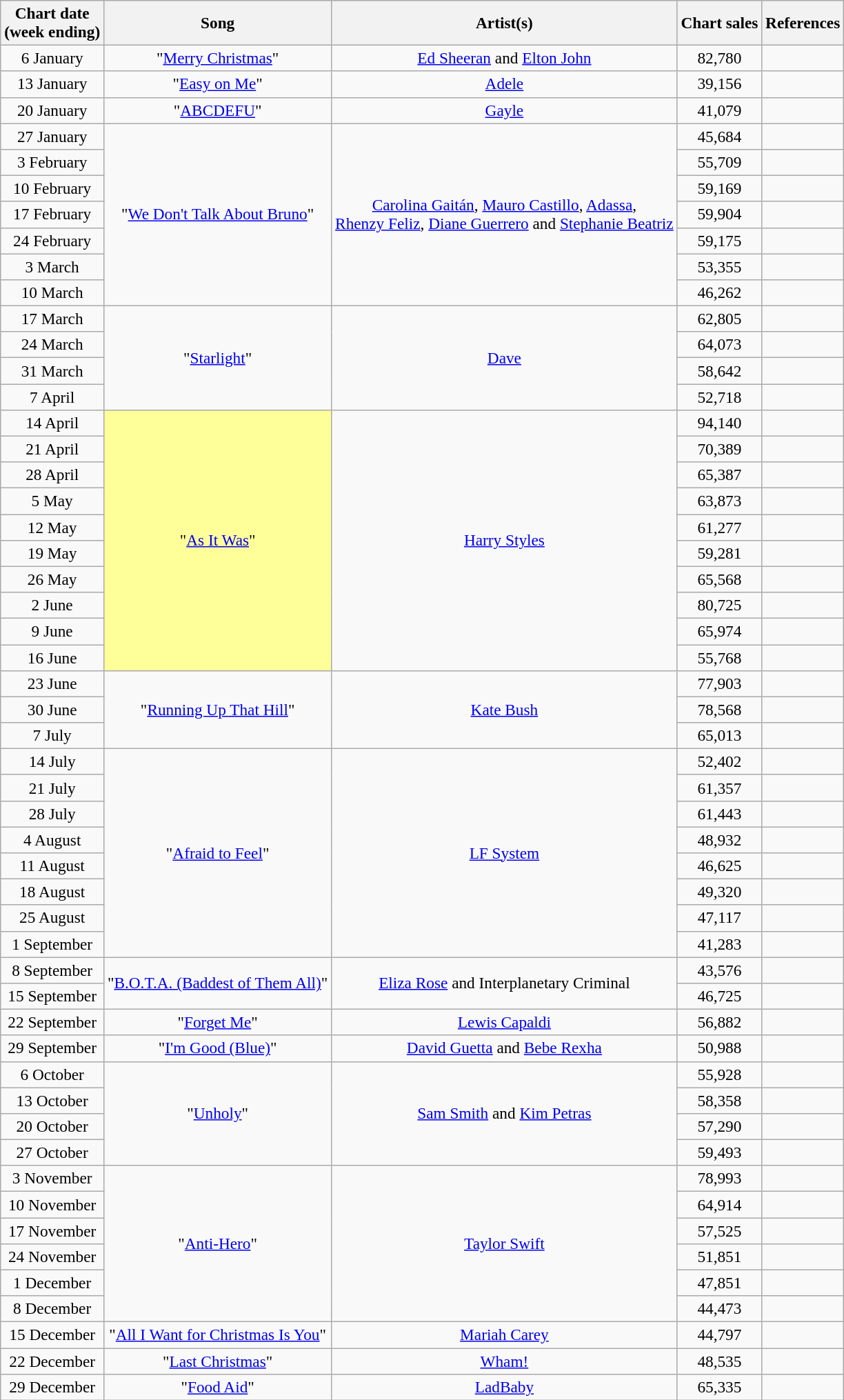<table class="wikitable" style="font-size:97%; text-align:center;">
<tr>
<th>Chart date<br>(week ending)</th>
<th>Song</th>
<th>Artist(s)</th>
<th>Chart sales</th>
<th>References</th>
</tr>
<tr>
<td>6 January</td>
<td>"<a href='#'>Merry Christmas</a>"</td>
<td><a href='#'>Ed Sheeran</a> and <a href='#'>Elton John</a></td>
<td>82,780</td>
<td></td>
</tr>
<tr>
<td>13 January</td>
<td>"<a href='#'>Easy on Me</a>"</td>
<td><a href='#'>Adele</a></td>
<td>39,156</td>
<td></td>
</tr>
<tr>
<td>20 January</td>
<td>"<a href='#'>ABCDEFU</a>"</td>
<td><a href='#'>Gayle</a></td>
<td>41,079</td>
<td></td>
</tr>
<tr>
<td>27 January</td>
<td rowspan="7">"<a href='#'>We Don't Talk About Bruno</a>"</td>
<td rowspan="7"><a href='#'>Carolina Gaitán</a>, <a href='#'>Mauro Castillo</a>, <a href='#'>Adassa</a>, <br><a href='#'>Rhenzy Feliz</a>, <a href='#'>Diane Guerrero</a> and <a href='#'>Stephanie Beatriz</a></td>
<td>45,684</td>
<td></td>
</tr>
<tr>
<td>3 February</td>
<td>55,709</td>
<td></td>
</tr>
<tr>
<td>10 February</td>
<td>59,169</td>
<td></td>
</tr>
<tr>
<td>17 February</td>
<td>59,904</td>
<td></td>
</tr>
<tr>
<td>24 February</td>
<td>59,175</td>
<td></td>
</tr>
<tr>
<td>3 March</td>
<td>53,355</td>
<td></td>
</tr>
<tr>
<td>10 March</td>
<td>46,262</td>
<td></td>
</tr>
<tr>
<td>17 March</td>
<td rowspan=4>"<a href='#'>Starlight</a>"</td>
<td rowspan=4><a href='#'>Dave</a></td>
<td>62,805</td>
<td></td>
</tr>
<tr>
<td>24 March</td>
<td>64,073</td>
<td></td>
</tr>
<tr>
<td>31 March</td>
<td>58,642</td>
<td></td>
</tr>
<tr>
<td>7 April</td>
<td>52,718</td>
<td></td>
</tr>
<tr>
<td>14 April</td>
<td bgcolor=#FFFF99 rowspan=10>"<a href='#'>As It Was</a>"</td>
<td rowspan=10><a href='#'>Harry Styles</a></td>
<td>94,140</td>
<td></td>
</tr>
<tr>
<td>21 April</td>
<td>70,389</td>
<td></td>
</tr>
<tr>
<td>28 April</td>
<td>65,387</td>
<td></td>
</tr>
<tr>
<td>5 May</td>
<td>63,873</td>
<td></td>
</tr>
<tr>
<td>12 May</td>
<td>61,277</td>
<td></td>
</tr>
<tr>
<td>19 May</td>
<td>59,281</td>
<td></td>
</tr>
<tr>
<td>26 May</td>
<td>65,568</td>
<td></td>
</tr>
<tr>
<td>2 June</td>
<td>80,725</td>
<td></td>
</tr>
<tr>
<td>9 June</td>
<td>65,974</td>
<td></td>
</tr>
<tr>
<td>16 June</td>
<td>55,768</td>
<td></td>
</tr>
<tr>
<td>23 June</td>
<td rowspan="3">"<a href='#'>Running Up That Hill</a>"</td>
<td rowspan="3"><a href='#'>Kate Bush</a></td>
<td>77,903</td>
<td></td>
</tr>
<tr>
<td>30 June</td>
<td>78,568</td>
<td></td>
</tr>
<tr>
<td>7 July</td>
<td>65,013</td>
<td></td>
</tr>
<tr>
<td>14 July</td>
<td rowspan="8">"<a href='#'>Afraid to Feel</a>"</td>
<td rowspan="8"><a href='#'>LF System</a></td>
<td>52,402</td>
<td></td>
</tr>
<tr>
<td>21 July</td>
<td>61,357</td>
<td></td>
</tr>
<tr>
<td>28 July</td>
<td>61,443</td>
<td></td>
</tr>
<tr>
<td>4 August</td>
<td>48,932</td>
<td></td>
</tr>
<tr>
<td>11 August</td>
<td>46,625</td>
<td></td>
</tr>
<tr>
<td>18 August</td>
<td>49,320</td>
<td></td>
</tr>
<tr>
<td>25 August</td>
<td>47,117</td>
<td></td>
</tr>
<tr>
<td>1 September</td>
<td>41,283</td>
<td></td>
</tr>
<tr>
<td>8 September</td>
<td rowspan="2">"<a href='#'>B.O.T.A. (Baddest of Them All)</a>"</td>
<td rowspan="2"><a href='#'>Eliza Rose</a> and Interplanetary Criminal</td>
<td>43,576</td>
<td></td>
</tr>
<tr>
<td>15 September</td>
<td>46,725</td>
<td></td>
</tr>
<tr>
<td>22 September</td>
<td>"<a href='#'>Forget Me</a>"</td>
<td><a href='#'>Lewis Capaldi</a></td>
<td>56,882</td>
<td></td>
</tr>
<tr>
<td>29 September</td>
<td>"<a href='#'>I'm Good (Blue)</a>"</td>
<td><a href='#'>David Guetta</a> and <a href='#'>Bebe Rexha</a></td>
<td>50,988</td>
<td></td>
</tr>
<tr>
<td>6 October</td>
<td rowspan=4>"<a href='#'>Unholy</a>"</td>
<td rowspan=4><a href='#'>Sam Smith</a> and <a href='#'>Kim Petras</a></td>
<td>55,928</td>
<td></td>
</tr>
<tr>
<td>13 October</td>
<td>58,358</td>
<td></td>
</tr>
<tr>
<td>20 October</td>
<td>57,290</td>
<td></td>
</tr>
<tr>
<td>27 October</td>
<td>59,493</td>
<td></td>
</tr>
<tr>
<td>3 November</td>
<td rowspan="6">"<a href='#'>Anti-Hero</a>"</td>
<td rowspan="6"><a href='#'>Taylor Swift</a></td>
<td>78,993</td>
<td></td>
</tr>
<tr>
<td>10 November</td>
<td>64,914</td>
<td></td>
</tr>
<tr>
<td>17 November</td>
<td>57,525</td>
<td></td>
</tr>
<tr>
<td>24 November</td>
<td>51,851</td>
<td></td>
</tr>
<tr>
<td>1 December</td>
<td>47,851</td>
<td></td>
</tr>
<tr>
<td>8 December</td>
<td>44,473</td>
<td></td>
</tr>
<tr>
<td>15 December</td>
<td>"<a href='#'>All I Want for Christmas Is You</a>"</td>
<td><a href='#'>Mariah Carey</a></td>
<td>44,797</td>
<td></td>
</tr>
<tr>
<td>22 December</td>
<td>"<a href='#'>Last Christmas</a>"</td>
<td><a href='#'>Wham!</a></td>
<td>48,535</td>
<td></td>
</tr>
<tr>
<td>29 December</td>
<td>"<a href='#'>Food Aid</a>"</td>
<td><a href='#'>LadBaby</a></td>
<td>65,335</td>
<td></td>
</tr>
</table>
